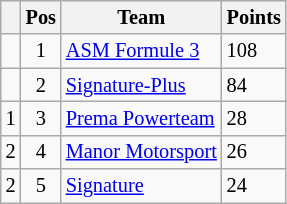<table class="wikitable" style="font-size:85%;">
<tr>
<th></th>
<th>Pos</th>
<th>Team</th>
<th>Points</th>
</tr>
<tr>
<td align=left></td>
<td align=center>1</td>
<td> <a href='#'>ASM Formule 3</a></td>
<td>108</td>
</tr>
<tr>
<td align=left></td>
<td align=center>2</td>
<td> <a href='#'>Signature-Plus</a></td>
<td>84</td>
</tr>
<tr>
<td align=left> 1</td>
<td align=center>3</td>
<td> <a href='#'>Prema Powerteam</a></td>
<td>28</td>
</tr>
<tr>
<td align=left> 2</td>
<td align=center>4</td>
<td> <a href='#'>Manor Motorsport</a></td>
<td>26</td>
</tr>
<tr>
<td align=left> 2</td>
<td align=center>5</td>
<td> <a href='#'>Signature</a></td>
<td>24</td>
</tr>
</table>
